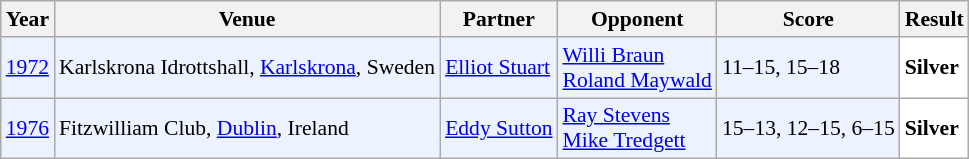<table class="sortable wikitable" style="font-size: 90%;">
<tr>
<th>Year</th>
<th>Venue</th>
<th>Partner</th>
<th>Opponent</th>
<th>Score</th>
<th>Result</th>
</tr>
<tr style="background:#ECF2FF">
<td align="center"><a href='#'>1972</a></td>
<td align="left">Karlskrona Idrottshall, <a href='#'>Karlskrona</a>, Sweden</td>
<td align="left"> <a href='#'>Elliot Stuart</a></td>
<td align="left"> <a href='#'>Willi Braun</a><br> <a href='#'>Roland Maywald</a></td>
<td align="left">11–15, 15–18</td>
<td style="text-align:left; background:white"> <strong>Silver</strong></td>
</tr>
<tr style="background:#ECF2FF">
<td align="center"><a href='#'>1976</a></td>
<td align="left">Fitzwilliam Club, <a href='#'>Dublin</a>, Ireland</td>
<td align="left"> <a href='#'>Eddy Sutton</a></td>
<td align="left"> <a href='#'>Ray Stevens</a><br> <a href='#'>Mike Tredgett</a></td>
<td align="left">15–13, 12–15, 6–15</td>
<td style="text-align:left; background:white"> <strong>Silver</strong></td>
</tr>
</table>
